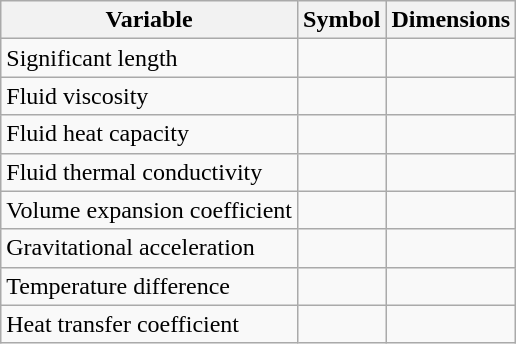<table class="wikitable">
<tr>
<th>Variable</th>
<th>Symbol</th>
<th>Dimensions</th>
</tr>
<tr>
<td>Significant length</td>
<td></td>
<td></td>
</tr>
<tr>
<td>Fluid viscosity</td>
<td></td>
<td></td>
</tr>
<tr>
<td>Fluid heat capacity</td>
<td></td>
<td></td>
</tr>
<tr>
<td>Fluid thermal conductivity</td>
<td></td>
<td></td>
</tr>
<tr>
<td>Volume expansion coefficient</td>
<td></td>
<td></td>
</tr>
<tr>
<td>Gravitational acceleration</td>
<td></td>
<td></td>
</tr>
<tr>
<td>Temperature difference</td>
<td></td>
<td></td>
</tr>
<tr>
<td>Heat transfer coefficient</td>
<td></td>
<td></td>
</tr>
</table>
